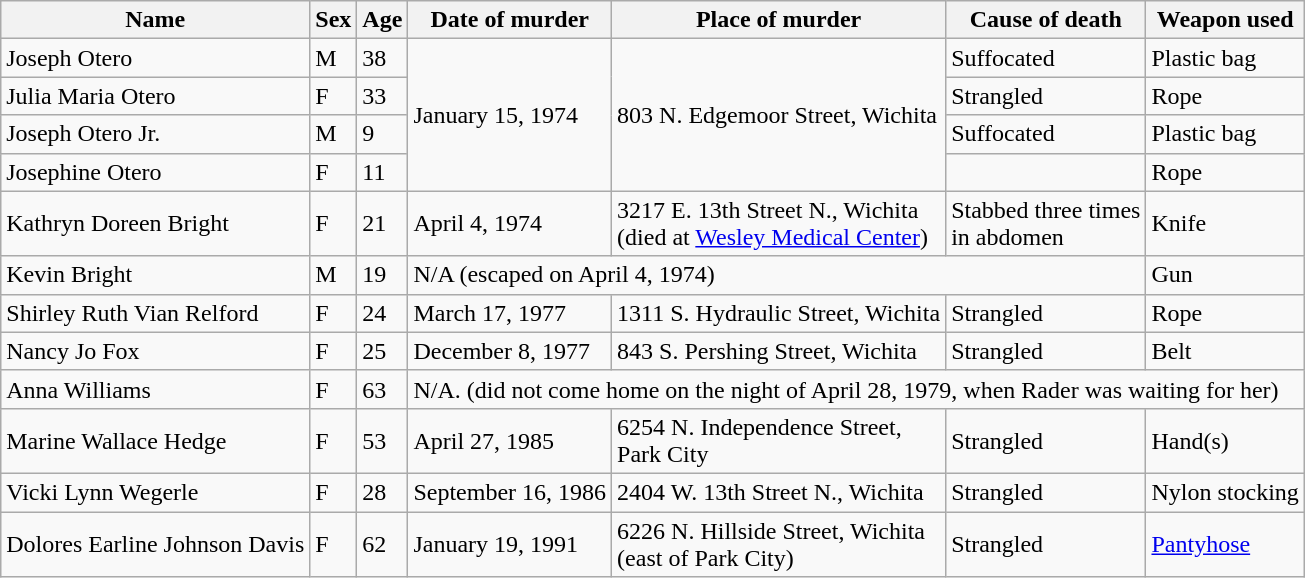<table class="wikitable sortable" style="white-space:nowrap;">
<tr>
<th>Name</th>
<th>Sex</th>
<th>Age</th>
<th>Date of murder</th>
<th class="unsortable">Place of murder</th>
<th>Cause of death</th>
<th>Weapon used</th>
</tr>
<tr>
<td>Joseph Otero</td>
<td>M</td>
<td>38</td>
<td rowspan="4">January 15, 1974</td>
<td rowspan="4">803 N. Edgemoor Street, Wichita</td>
<td>Suffocated</td>
<td>Plastic bag</td>
</tr>
<tr>
<td>Julia Maria Otero</td>
<td>F</td>
<td>33</td>
<td>Strangled</td>
<td>Rope</td>
</tr>
<tr>
<td>Joseph Otero Jr.</td>
<td>M</td>
<td>9</td>
<td>Suffocated</td>
<td>Plastic bag</td>
</tr>
<tr>
<td>Josephine Otero</td>
<td>F</td>
<td>11</td>
<td></td>
<td>Rope</td>
</tr>
<tr>
<td>Kathryn Doreen Bright</td>
<td>F</td>
<td>21</td>
<td>April 4, 1974</td>
<td>3217 E. 13th Street N., Wichita<br>(died at <a href='#'>Wesley Medical Center</a>)</td>
<td>Stabbed three times<br>in abdomen</td>
<td>Knife</td>
</tr>
<tr>
<td>Kevin Bright</td>
<td>M</td>
<td>19</td>
<td colspan="3">N/A (escaped on April 4, 1974)</td>
<td>Gun</td>
</tr>
<tr>
<td>Shirley Ruth Vian Relford</td>
<td>F</td>
<td>24</td>
<td>March 17, 1977</td>
<td>1311 S. Hydraulic Street, Wichita</td>
<td>Strangled</td>
<td>Rope</td>
</tr>
<tr>
<td>Nancy Jo Fox</td>
<td>F</td>
<td>25</td>
<td>December 8, 1977</td>
<td>843 S. Pershing Street, Wichita</td>
<td>Strangled</td>
<td>Belt</td>
</tr>
<tr>
<td>Anna Williams</td>
<td>F</td>
<td>63</td>
<td colspan="4">N/A. (did not come home on the night of April 28, 1979, when Rader was waiting for her)</td>
</tr>
<tr>
<td>Marine Wallace Hedge</td>
<td>F</td>
<td>53</td>
<td>April 27, 1985</td>
<td>6254 N. Independence Street,<br> Park City</td>
<td>Strangled</td>
<td>Hand(s)</td>
</tr>
<tr>
<td>Vicki Lynn Wegerle</td>
<td>F</td>
<td>28</td>
<td>September 16, 1986</td>
<td>2404 W. 13th Street N., Wichita</td>
<td>Strangled</td>
<td>Nylon stocking</td>
</tr>
<tr>
<td>Dolores Earline Johnson Davis</td>
<td>F</td>
<td>62</td>
<td>January 19, 1991</td>
<td>6226 N. Hillside Street, Wichita<br>(east of Park City)</td>
<td>Strangled</td>
<td><a href='#'>Pantyhose</a></td>
</tr>
</table>
